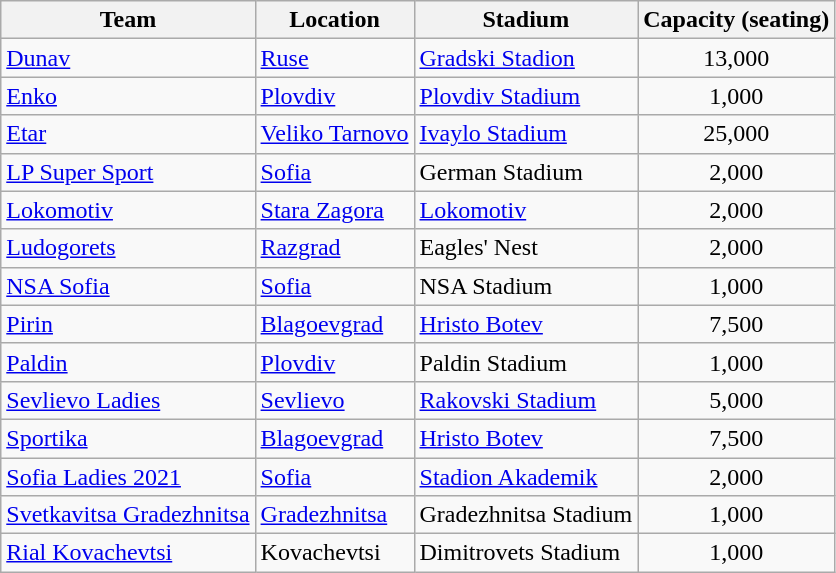<table class="wikitable sortable" style="text-align: left;">
<tr>
<th>Team</th>
<th>Location</th>
<th>Stadium</th>
<th>Capacity (seating)</th>
</tr>
<tr>
<td><a href='#'>Dunav</a></td>
<td><a href='#'>Ruse</a></td>
<td><a href='#'>Gradski Stadion</a></td>
<td align="center">13,000</td>
</tr>
<tr>
<td><a href='#'>Enko</a></td>
<td><a href='#'>Plovdiv</a></td>
<td><a href='#'>Plovdiv Stadium</a></td>
<td align="center">1,000</td>
</tr>
<tr>
<td><a href='#'>Etar</a></td>
<td><a href='#'>Veliko Tarnovo</a></td>
<td><a href='#'>Ivaylo Stadium</a></td>
<td align="center">25,000</td>
</tr>
<tr>
<td><a href='#'>LP Super Sport</a></td>
<td><a href='#'>Sofia</a></td>
<td>German Stadium</td>
<td align="center">2,000</td>
</tr>
<tr>
<td><a href='#'>Lokomotiv</a></td>
<td><a href='#'>Stara Zagora</a></td>
<td><a href='#'>Lokomotiv</a></td>
<td align="center">2,000</td>
</tr>
<tr>
<td><a href='#'>Ludogorets</a></td>
<td><a href='#'>Razgrad</a></td>
<td>Eagles' Nest</td>
<td align="center">2,000</td>
</tr>
<tr>
<td><a href='#'>NSA Sofia</a></td>
<td><a href='#'>Sofia</a></td>
<td>NSA Stadium</td>
<td align="center">1,000</td>
</tr>
<tr>
<td><a href='#'>Pirin</a></td>
<td><a href='#'>Blagoevgrad</a></td>
<td><a href='#'>Hristo Botev</a></td>
<td align="center">7,500</td>
</tr>
<tr>
<td><a href='#'>Paldin</a></td>
<td><a href='#'>Plovdiv</a></td>
<td>Paldin Stadium</td>
<td align="center">1,000</td>
</tr>
<tr>
<td><a href='#'>Sevlievo Ladies</a></td>
<td><a href='#'>Sevlievo</a></td>
<td><a href='#'>Rakovski Stadium</a></td>
<td align="center">5,000</td>
</tr>
<tr>
<td><a href='#'>Sportika</a></td>
<td><a href='#'>Blagoevgrad</a></td>
<td><a href='#'>Hristo Botev</a></td>
<td align="center">7,500</td>
</tr>
<tr>
<td><a href='#'>Sofia Ladies 2021</a></td>
<td><a href='#'>Sofia</a></td>
<td><a href='#'>Stadion Akademik</a></td>
<td align="center">2,000</td>
</tr>
<tr>
<td><a href='#'>Svetkavitsa Gradezhnitsa</a></td>
<td><a href='#'>Gradezhnitsa</a></td>
<td>Gradezhnitsa Stadium</td>
<td align="center">1,000</td>
</tr>
<tr>
<td><a href='#'>Rial Kovachevtsi</a></td>
<td>Kovachevtsi</td>
<td>Dimitrovets Stadium</td>
<td align="center">1,000</td>
</tr>
</table>
